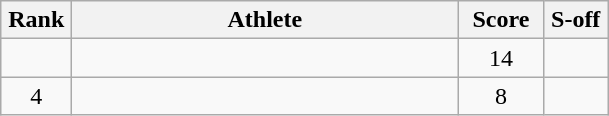<table class="wikitable" style="text-align:center">
<tr>
<th width=40>Rank</th>
<th width=250>Athlete</th>
<th width=50>Score</th>
<th width=35>S-off</th>
</tr>
<tr>
<td></td>
<td align=left></td>
<td>14</td>
<td></td>
</tr>
<tr>
<td>4</td>
<td align=left></td>
<td>8</td>
<td></td>
</tr>
</table>
